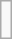<table class="wikitable mw-collapsible mw-collapsed">
<tr>
<td><br>








</td>
</tr>
</table>
